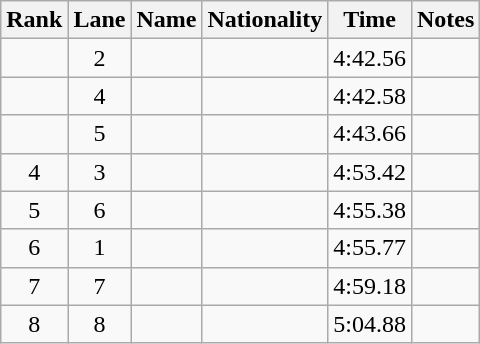<table class="wikitable sortable" style="text-align:center">
<tr>
<th>Rank</th>
<th>Lane</th>
<th>Name</th>
<th>Nationality</th>
<th>Time</th>
<th>Notes</th>
</tr>
<tr>
<td></td>
<td>2</td>
<td align=left></td>
<td align=left></td>
<td>4:42.56</td>
<td></td>
</tr>
<tr>
<td></td>
<td>4</td>
<td align=left></td>
<td align=left></td>
<td>4:42.58</td>
<td></td>
</tr>
<tr>
<td></td>
<td>5</td>
<td align=left></td>
<td align=left></td>
<td>4:43.66</td>
<td></td>
</tr>
<tr>
<td>4</td>
<td>3</td>
<td align=left></td>
<td align=left></td>
<td>4:53.42</td>
<td></td>
</tr>
<tr>
<td>5</td>
<td>6</td>
<td align=left></td>
<td align=left></td>
<td>4:55.38</td>
<td></td>
</tr>
<tr>
<td>6</td>
<td>1</td>
<td align=left></td>
<td align=left></td>
<td>4:55.77</td>
<td></td>
</tr>
<tr>
<td>7</td>
<td>7</td>
<td align=left></td>
<td align=left></td>
<td>4:59.18</td>
<td></td>
</tr>
<tr>
<td>8</td>
<td>8</td>
<td align=left></td>
<td align=left></td>
<td>5:04.88</td>
<td></td>
</tr>
</table>
